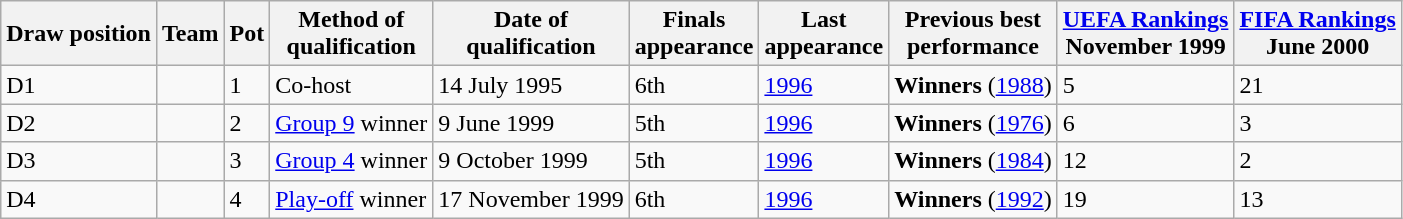<table class="wikitable sortable">
<tr>
<th>Draw position</th>
<th>Team</th>
<th>Pot</th>
<th>Method of<br>qualification</th>
<th>Date of<br>qualification</th>
<th data-sort-type="number">Finals<br>appearance</th>
<th>Last<br>appearance</th>
<th>Previous best<br>performance</th>
<th><a href='#'>UEFA Rankings</a><br>November 1999</th>
<th><a href='#'>FIFA Rankings</a><br>June 2000</th>
</tr>
<tr>
<td>D1</td>
<td style="white-space:nowrap"></td>
<td>1</td>
<td>Co-host</td>
<td>14 July 1995</td>
<td>6th</td>
<td><a href='#'>1996</a></td>
<td data-sort-value="1"><strong>Winners</strong> (<a href='#'>1988</a>)</td>
<td>5</td>
<td>21</td>
</tr>
<tr>
<td>D2</td>
<td style="white-space:nowrap"></td>
<td>2</td>
<td><a href='#'>Group 9</a> winner</td>
<td>9 June 1999</td>
<td>5th</td>
<td><a href='#'>1996</a></td>
<td data-sort-value="1"><strong>Winners</strong> (<a href='#'>1976</a>)</td>
<td>6</td>
<td>3</td>
</tr>
<tr>
<td>D3</td>
<td style="white-space:nowrap"></td>
<td>3</td>
<td><a href='#'>Group 4</a> winner</td>
<td>9 October 1999</td>
<td>5th</td>
<td><a href='#'>1996</a></td>
<td data-sort-value="1"><strong>Winners</strong> (<a href='#'>1984</a>)</td>
<td>12</td>
<td>2</td>
</tr>
<tr>
<td>D4</td>
<td style="white-space:nowrap"></td>
<td>4</td>
<td><a href='#'>Play-off</a> winner</td>
<td>17 November 1999</td>
<td>6th</td>
<td><a href='#'>1996</a></td>
<td data-sort-value="1"><strong>Winners</strong> (<a href='#'>1992</a>)</td>
<td>19</td>
<td>13</td>
</tr>
</table>
